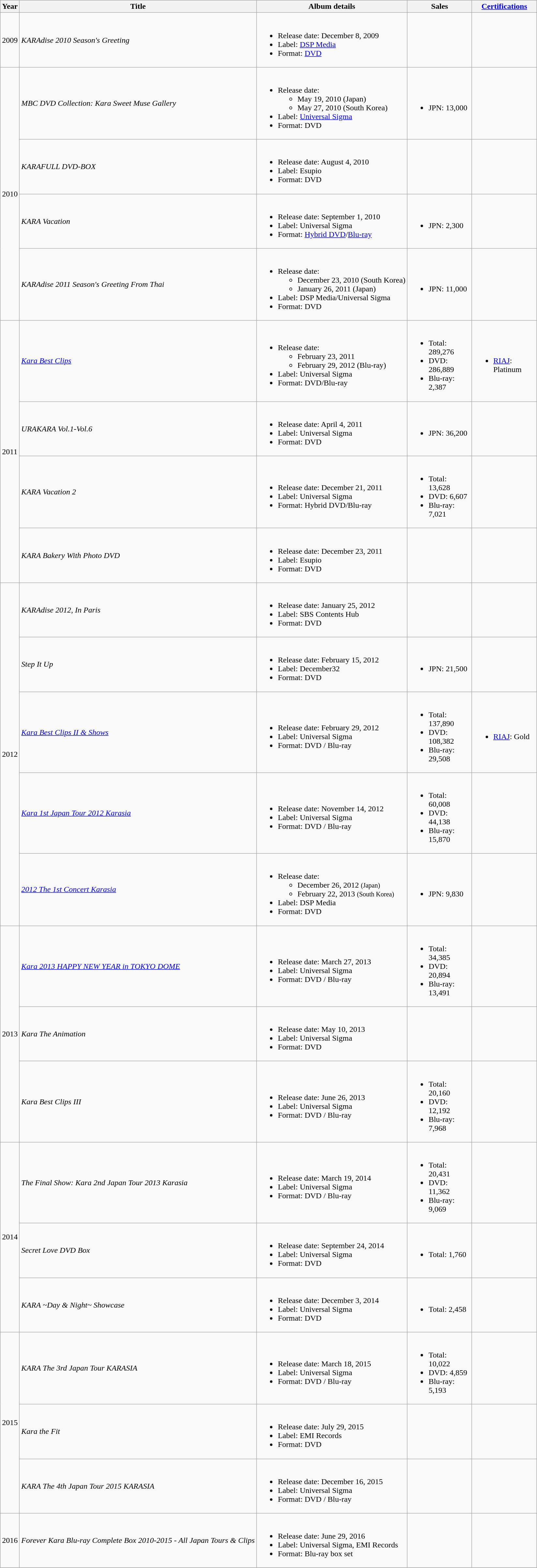<table class="wikitable" style="text-align:left;">
<tr>
<th>Year</th>
<th>Title</th>
<th>Album details</th>
<th style="width:125px;">Sales</th>
<th style="width:125px;"><a href='#'>Certifications</a></th>
</tr>
<tr>
<td>2009</td>
<td><em>KARAdise 2010 Season's Greeting</em></td>
<td><br><ul><li>Release date: December 8, 2009</li><li>Label: <a href='#'>DSP Media</a></li><li>Format: <a href='#'>DVD</a></li></ul></td>
<td></td>
<td></td>
</tr>
<tr>
<td rowspan="4">2010</td>
<td><em>MBC DVD Collection: Kara Sweet Muse Gallery</em></td>
<td><br><ul><li>Release date:<ul><li>May 19, 2010 (Japan)</li><li>May 27, 2010 (South Korea)</li></ul></li><li>Label: <a href='#'>Universal Sigma</a></li><li>Format: DVD</li></ul></td>
<td><br><ul><li>JPN: 13,000</li></ul></td>
<td></td>
</tr>
<tr>
<td><em>KARAFULL DVD-BOX</em></td>
<td><br><ul><li>Release date: August 4, 2010</li><li>Label: Esupio</li><li>Format: DVD</li></ul></td>
<td></td>
<td></td>
</tr>
<tr>
<td><em>KARA Vacation</em></td>
<td><br><ul><li>Release date: September 1, 2010</li><li>Label: Universal Sigma</li><li>Format: <a href='#'>Hybrid DVD</a>/<a href='#'>Blu-ray</a></li></ul></td>
<td><br><ul><li>JPN: 2,300</li></ul></td>
<td></td>
</tr>
<tr>
<td><em>KARAdise 2011 Season's Greeting From Thai</em></td>
<td><br><ul><li>Release date:<ul><li>December 23, 2010 (South Korea)</li><li>January 26, 2011 (Japan)</li></ul></li><li>Label: DSP Media/Universal Sigma</li><li>Format: DVD</li></ul></td>
<td><br><ul><li>JPN: 11,000</li></ul></td>
<td></td>
</tr>
<tr>
<td rowspan="4">2011</td>
<td><em><a href='#'>Kara Best Clips</a></em></td>
<td><br><ul><li>Release date:<ul><li>February 23, 2011</li><li>February 29, 2012 (Blu-ray)</li></ul></li><li>Label: Universal Sigma</li><li>Format: DVD/Blu-ray</li></ul></td>
<td><br><ul><li>Total: 289,276</li><li>DVD: 286,889</li><li>Blu-ray: 2,387</li></ul></td>
<td><br><ul><li><a href='#'>RIAJ</a>: Platinum</li></ul></td>
</tr>
<tr>
<td><em>URAKARA Vol.1-Vol.6 </em></td>
<td><br><ul><li>Release date: April 4, 2011</li><li>Label: Universal Sigma</li><li>Format: DVD</li></ul></td>
<td><br><ul><li>JPN: 36,200</li></ul></td>
<td></td>
</tr>
<tr>
<td><em>KARA Vacation 2</em></td>
<td><br><ul><li>Release date: December 21, 2011</li><li>Label: Universal Sigma</li><li>Format: Hybrid DVD/Blu-ray</li></ul></td>
<td><br><ul><li>Total: 13,628</li><li>DVD: 6,607</li><li>Blu-ray: 7,021</li></ul></td>
<td></td>
</tr>
<tr>
<td><em>KARA Bakery With Photo DVD</em></td>
<td><br><ul><li>Release date: December 23, 2011</li><li>Label: Esupio</li><li>Format: DVD</li></ul></td>
<td></td>
<td></td>
</tr>
<tr>
<td rowspan="5">2012</td>
<td><em>KARAdise 2012, In Paris</em></td>
<td><br><ul><li>Release date: January 25, 2012</li><li>Label: SBS Contents Hub</li><li>Format: DVD</li></ul></td>
<td></td>
<td></td>
</tr>
<tr>
<td><em>Step It Up</em></td>
<td><br><ul><li>Release date: February 15, 2012</li><li>Label: December32</li><li>Format: DVD</li></ul></td>
<td><br><ul><li>JPN: 21,500</li></ul></td>
<td></td>
</tr>
<tr>
<td><em><a href='#'>Kara Best Clips II & Shows</a></em></td>
<td><br><ul><li>Release date: February 29, 2012</li><li>Label: Universal Sigma</li><li>Format: DVD / Blu-ray</li></ul></td>
<td><br><ul><li>Total: 137,890</li><li>DVD: 108,382</li><li>Blu-ray: 29,508</li></ul></td>
<td><br><ul><li><a href='#'>RIAJ</a>: Gold</li></ul></td>
</tr>
<tr>
<td><em><a href='#'>Kara 1st Japan Tour 2012 Karasia</a></em></td>
<td><br><ul><li>Release date: November 14, 2012</li><li>Label: Universal Sigma</li><li>Format: DVD / Blu-ray</li></ul></td>
<td><br><ul><li>Total: 60,008</li><li>DVD: 44,138</li><li>Blu-ray: 15,870</li></ul></td>
<td></td>
</tr>
<tr>
<td><em><a href='#'>2012 The 1st Concert Karasia</a></em></td>
<td><br><ul><li>Release date:<ul><li>December 26, 2012 <small>(Japan)</small></li><li>February 22, 2013 <small>(South Korea)</small></li></ul></li><li>Label: DSP Media</li><li>Format: DVD</li></ul></td>
<td><br><ul><li>JPN: 9,830</li></ul></td>
<td></td>
</tr>
<tr>
<td rowspan="3">2013</td>
<td><em><a href='#'>Kara 2013 HAPPY NEW YEAR in TOKYO DOME</a></em></td>
<td><br><ul><li>Release date: March 27, 2013</li><li>Label: Universal Sigma</li><li>Format: DVD / Blu-ray</li></ul></td>
<td><br><ul><li>Total: 34,385</li><li>DVD: 20,894</li><li>Blu-ray: 13,491</li></ul></td>
<td></td>
</tr>
<tr>
<td><em>Kara The Animation</em></td>
<td><br><ul><li>Release date: May 10, 2013</li><li>Label: Universal Sigma</li><li>Format: DVD</li></ul></td>
<td></td>
<td></td>
</tr>
<tr>
<td><em>Kara Best Clips III</em></td>
<td><br><ul><li>Release date: June 26, 2013</li><li>Label: Universal Sigma</li><li>Format: DVD / Blu-ray</li></ul></td>
<td><br><ul><li>Total: 20,160</li><li>DVD: 12,192</li><li>Blu-ray: 7,968</li></ul></td>
<td></td>
</tr>
<tr>
<td rowspan="3">2014</td>
<td><em>The Final Show: Kara 2nd Japan Tour 2013 Karasia</em></td>
<td><br><ul><li>Release date: March 19, 2014</li><li>Label: Universal Sigma</li><li>Format: DVD / Blu-ray</li></ul></td>
<td><br><ul><li>Total: 20,431</li><li>DVD: 11,362</li><li>Blu-ray: 9,069</li></ul></td>
<td></td>
</tr>
<tr>
<td><em>Secret Love DVD Box</em></td>
<td><br><ul><li>Release date: September 24, 2014</li><li>Label: Universal Sigma</li><li>Format: DVD</li></ul></td>
<td><br><ul><li>Total: 1,760</li></ul></td>
<td></td>
</tr>
<tr>
<td><em>KARA ~Day & Night~ Showcase</em></td>
<td><br><ul><li>Release date: December 3, 2014</li><li>Label: Universal Sigma</li><li>Format: DVD</li></ul></td>
<td><br><ul><li>Total: 2,458</li></ul></td>
<td></td>
</tr>
<tr>
<td rowspan="3">2015</td>
<td><em>KARA The 3rd Japan Tour KARASIA</em></td>
<td><br><ul><li>Release date: March 18, 2015</li><li>Label: Universal Sigma</li><li>Format: DVD / Blu-ray</li></ul></td>
<td><br><ul><li>Total: 10,022</li><li>DVD: 4,859</li><li>Blu-ray: 5,193</li></ul></td>
<td></td>
</tr>
<tr>
<td><em>Kara the Fit</em></td>
<td><br><ul><li>Release date: July 29, 2015</li><li>Label: EMI Records</li><li>Format: DVD</li></ul></td>
<td></td>
<td></td>
</tr>
<tr>
<td><em>KARA The 4th Japan Tour 2015 KARASIA</em></td>
<td><br><ul><li>Release date: December 16, 2015</li><li>Label: Universal Sigma</li><li>Format: DVD / Blu-ray</li></ul></td>
<td></td>
<td></td>
</tr>
<tr>
<td rowspan="1">2016</td>
<td><em>Forever Kara Blu-ray Complete Box 2010-2015 - All Japan Tours & Clips</em></td>
<td><br><ul><li>Release date: June 29, 2016</li><li>Label: Universal Sigma, EMI Records</li><li>Format: Blu-ray box set</li></ul></td>
<td></td>
<td></td>
</tr>
<tr>
</tr>
</table>
